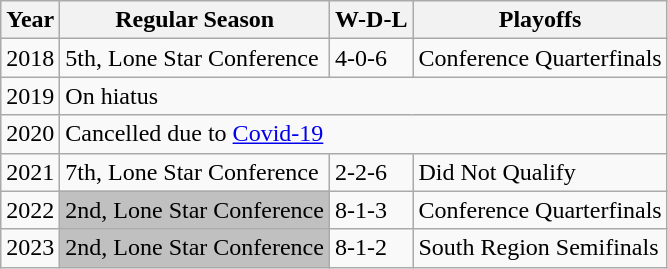<table class="wikitable">
<tr>
<th>Year</th>
<th>Regular Season</th>
<th>W-D-L</th>
<th>Playoffs</th>
</tr>
<tr>
<td>2018</td>
<td>5th, Lone Star Conference</td>
<td>4-0-6</td>
<td>Conference Quarterfinals</td>
</tr>
<tr>
<td>2019</td>
<td colspan=3>On hiatus</td>
</tr>
<tr>
<td>2020</td>
<td colspan=3>Cancelled due to <a href='#'>Covid-19</a></td>
</tr>
<tr>
<td>2021</td>
<td>7th, Lone Star Conference</td>
<td>2-2-6</td>
<td>Did Not Qualify</td>
</tr>
<tr>
<td>2022</td>
<td bgcolor=silver>2nd, Lone Star Conference</td>
<td>8-1-3</td>
<td>Conference Quarterfinals</td>
</tr>
<tr>
<td>2023</td>
<td bgcolor=silver>2nd, Lone Star Conference</td>
<td>8-1-2</td>
<td>South Region Semifinals</td>
</tr>
</table>
